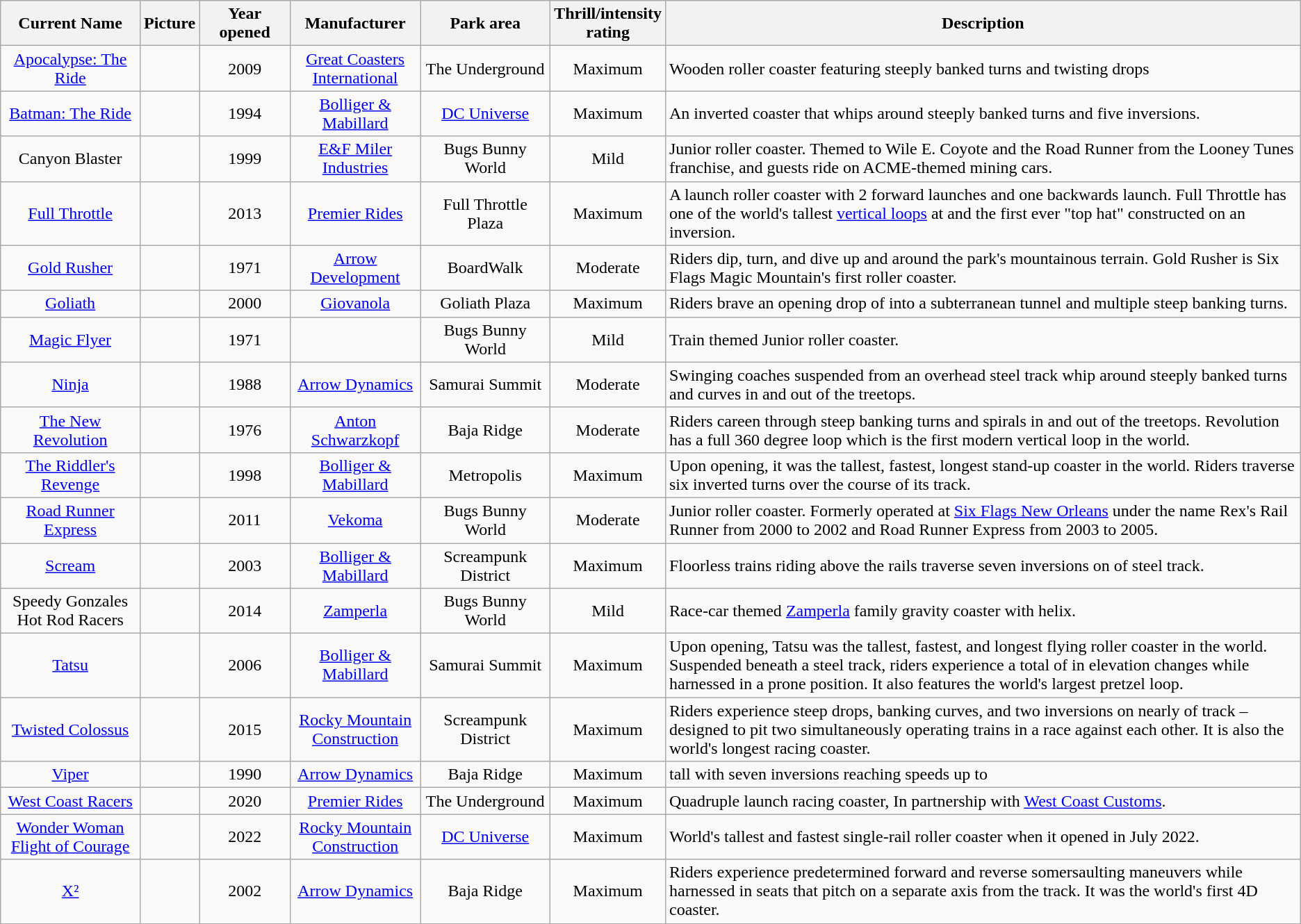<table class="wikitable sortable sticky-header" style="text-align: center">
<tr>
<th>Current Name</th>
<th class="unsortable">Picture</th>
<th style="width:7%;">Year opened</th>
<th style="width:10%;">Manufacturer</th>
<th style="width:10%;">Park area</th>
<th style="width:5%;">Thrill/intensity rating</th>
<th class="unsortable">Description</th>
</tr>
<tr>
<td><a href='#'>Apocalypse: The Ride</a></td>
<td></td>
<td>2009</td>
<td><a href='#'>Great Coasters International</a></td>
<td>The Underground</td>
<td>Maximum</td>
<td style="text-align:left;">Wooden roller coaster featuring steeply banked turns and twisting drops</td>
</tr>
<tr>
<td><a href='#'>Batman: The Ride</a></td>
<td></td>
<td>1994</td>
<td><a href='#'>Bolliger & Mabillard</a></td>
<td><a href='#'>DC Universe</a></td>
<td>Maximum</td>
<td style="text-align:left;">An inverted coaster that whips around steeply banked turns and five inversions.</td>
</tr>
<tr>
<td>Canyon Blaster</td>
<td></td>
<td>1999</td>
<td><a href='#'>E&F Miler Industries</a></td>
<td>Bugs Bunny World</td>
<td>Mild</td>
<td style="text-align:left;">Junior roller coaster. Themed to Wile E. Coyote and the Road Runner from the Looney Tunes franchise, and guests ride on ACME-themed mining cars.</td>
</tr>
<tr>
<td><a href='#'>Full Throttle</a></td>
<td></td>
<td>2013</td>
<td><a href='#'>Premier Rides</a></td>
<td>Full Throttle Plaza</td>
<td>Maximum</td>
<td align="left">A launch roller coaster with 2 forward launches and one backwards launch. Full Throttle has one of the world's tallest <a href='#'>vertical loops</a> at  and the first ever "top hat" constructed on an inversion.</td>
</tr>
<tr>
<td><a href='#'>Gold Rusher</a></td>
<td></td>
<td>1971</td>
<td><a href='#'>Arrow Development</a></td>
<td>BoardWalk</td>
<td>Moderate</td>
<td style="text-align:left;">Riders dip, turn, and dive up and around the park's mountainous terrain. Gold Rusher is Six Flags Magic Mountain's first roller coaster.</td>
</tr>
<tr>
<td><a href='#'>Goliath</a></td>
<td></td>
<td>2000</td>
<td><a href='#'>Giovanola</a></td>
<td>Goliath Plaza</td>
<td>Maximum</td>
<td style="text-align:left;">Riders brave an opening drop of  into a subterranean tunnel and multiple steep banking turns.</td>
</tr>
<tr>
<td><a href='#'>Magic Flyer</a></td>
<td></td>
<td>1971</td>
<td></td>
<td>Bugs Bunny World</td>
<td>Mild</td>
<td style="text-align:left;">Train themed Junior roller coaster.</td>
</tr>
<tr>
<td><a href='#'>Ninja</a></td>
<td></td>
<td>1988</td>
<td><a href='#'>Arrow Dynamics</a></td>
<td>Samurai Summit</td>
<td>Moderate</td>
<td style="text-align:left;">Swinging coaches suspended from an overhead steel track whip around steeply banked turns and curves in and out of the treetops.</td>
</tr>
<tr>
<td><a href='#'>The New Revolution</a></td>
<td></td>
<td>1976</td>
<td><a href='#'>Anton Schwarzkopf</a></td>
<td>Baja Ridge</td>
<td>Moderate</td>
<td style="text-align:left;">Riders careen through steep banking turns and spirals in and out of the treetops. Revolution has a full 360 degree loop which is the first modern vertical loop in the world.</td>
</tr>
<tr>
<td><a href='#'>The Riddler's Revenge</a></td>
<td></td>
<td>1998</td>
<td><a href='#'>Bolliger & Mabillard</a></td>
<td>Metropolis</td>
<td>Maximum</td>
<td style="text-align:left;">Upon opening, it was the tallest, fastest, longest stand-up coaster in the world. Riders traverse six inverted turns over the course of its  track.</td>
</tr>
<tr>
<td><a href='#'>Road Runner Express</a></td>
<td></td>
<td>2011</td>
<td><a href='#'>Vekoma</a></td>
<td>Bugs Bunny World</td>
<td>Moderate</td>
<td style="text-align:left;">Junior roller coaster. Formerly operated at <a href='#'>Six Flags New Orleans</a> under the name Rex's Rail Runner from 2000 to 2002 and Road Runner Express from 2003 to 2005.</td>
</tr>
<tr>
<td><a href='#'>Scream</a></td>
<td></td>
<td>2003</td>
<td><a href='#'>Bolliger & Mabillard</a></td>
<td>Screampunk District</td>
<td>Maximum</td>
<td style="text-align:left;">Floorless trains riding above the rails traverse seven inversions on  of steel track.</td>
</tr>
<tr>
<td>Speedy Gonzales Hot Rod Racers</td>
<td></td>
<td>2014</td>
<td><a href='#'>Zamperla</a></td>
<td>Bugs Bunny World</td>
<td>Mild</td>
<td style="text-align:left;">Race-car themed <a href='#'>Zamperla</a> family gravity coaster with helix.</td>
</tr>
<tr>
<td><a href='#'>Tatsu</a></td>
<td></td>
<td>2006</td>
<td><a href='#'>Bolliger & Mabillard</a></td>
<td>Samurai Summit</td>
<td>Maximum</td>
<td style="text-align:left;">Upon opening, Tatsu was the tallest, fastest, and longest flying roller coaster in the world. Suspended beneath a steel track, riders experience a total of  in elevation changes while harnessed in a prone position. It also features the world's largest pretzel loop.</td>
</tr>
<tr>
<td><a href='#'>Twisted Colossus</a></td>
<td></td>
<td>2015</td>
<td><a href='#'>Rocky Mountain Construction</a></td>
<td>Screampunk District</td>
<td>Maximum</td>
<td style="text-align:left;">Riders experience steep drops, banking curves, and two inversions on nearly  of track – designed to pit two simultaneously operating trains in a race against each other. It is also the world's longest racing coaster.</td>
</tr>
<tr>
<td><a href='#'>Viper</a></td>
<td></td>
<td>1990</td>
<td><a href='#'>Arrow Dynamics</a></td>
<td>Baja Ridge</td>
<td>Maximum</td>
<td style="text-align:left;"> tall with seven inversions reaching speeds up to </td>
</tr>
<tr>
<td><a href='#'>West Coast Racers</a></td>
<td></td>
<td>2020</td>
<td><a href='#'>Premier Rides</a></td>
<td>The Underground</td>
<td>Maximum</td>
<td style="text-align:left;">Quadruple launch racing coaster, In partnership with <a href='#'>West Coast Customs</a>.</td>
</tr>
<tr>
<td><a href='#'>Wonder Woman Flight of Courage</a></td>
<td></td>
<td>2022</td>
<td><a href='#'>Rocky Mountain Construction</a></td>
<td><a href='#'>DC Universe</a></td>
<td>Maximum</td>
<td style="text-align:left;">World's tallest and fastest single-rail roller coaster when it opened in July 2022.</td>
</tr>
<tr>
<td><a href='#'>X²</a></td>
<td></td>
<td>2002</td>
<td><a href='#'>Arrow Dynamics</a></td>
<td>Baja Ridge</td>
<td>Maximum</td>
<td style="text-align:left;">Riders experience predetermined forward and reverse somersaulting maneuvers while harnessed in seats that pitch on a separate axis from the track. It was the world's first 4D coaster.</td>
</tr>
</table>
